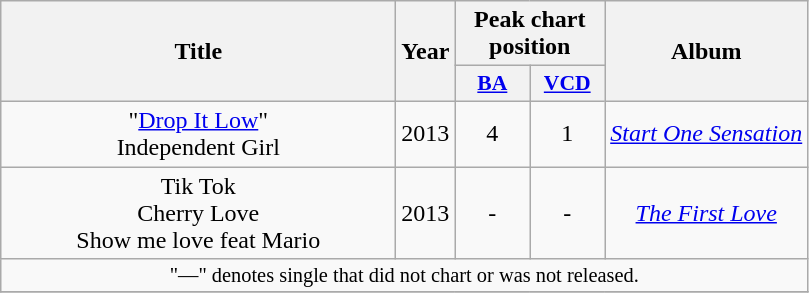<table class="wikitable plainrowheaders" style="text-align:center;" border="1">
<tr>
<th scope="col" rowspan="2" style="width:16em;">Title</th>
<th scope="col" rowspan="2">Year</th>
<th scope="col" colspan="2">Peak chart position</th>
<th scope="col" rowspan="2">Album</th>
</tr>
<tr>
<th scope="col" style="width:3em;font-size:90%;"><a href='#'>BA</a><br></th>
<th scope="col" style="width:3em;font-size:90%;"><a href='#'>VCD</a><br></th>
</tr>
<tr>
<td>"<a href='#'>Drop It Low</a>"<br>Independent Girl</td>
<td>2013</td>
<td>4</td>
<td>1</td>
<td><em><a href='#'>Start One Sensation</a></em></td>
</tr>
<tr>
<td>Tik Tok<br>Cherry Love<br>Show me love feat Mario</td>
<td>2013</td>
<td>-</td>
<td>-</td>
<td><em><a href='#'>The First Love</a></em></td>
</tr>
<tr>
<td colspan="5" style="font-size:85%">"—" denotes single that did not chart or was not released.</td>
</tr>
<tr>
</tr>
</table>
